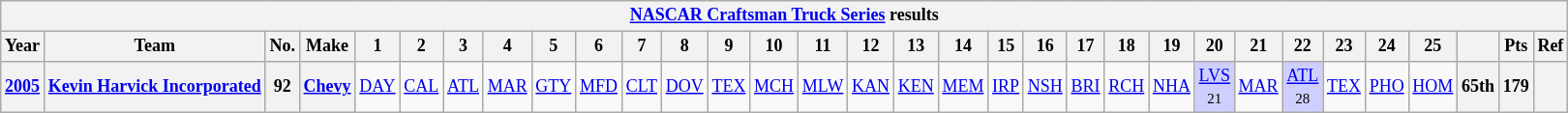<table class="wikitable" style="text-align:center; font-size:75%">
<tr>
<th colspan=45><a href='#'>NASCAR Craftsman Truck Series</a> results</th>
</tr>
<tr>
<th>Year</th>
<th>Team</th>
<th>No.</th>
<th>Make</th>
<th>1</th>
<th>2</th>
<th>3</th>
<th>4</th>
<th>5</th>
<th>6</th>
<th>7</th>
<th>8</th>
<th>9</th>
<th>10</th>
<th>11</th>
<th>12</th>
<th>13</th>
<th>14</th>
<th>15</th>
<th>16</th>
<th>17</th>
<th>18</th>
<th>19</th>
<th>20</th>
<th>21</th>
<th>22</th>
<th>23</th>
<th>24</th>
<th>25</th>
<th></th>
<th>Pts</th>
<th>Ref</th>
</tr>
<tr>
<th><a href='#'>2005</a></th>
<th><a href='#'>Kevin Harvick Incorporated</a></th>
<th>92</th>
<th><a href='#'>Chevy</a></th>
<td><a href='#'>DAY</a></td>
<td><a href='#'>CAL</a></td>
<td><a href='#'>ATL</a></td>
<td><a href='#'>MAR</a></td>
<td><a href='#'>GTY</a></td>
<td><a href='#'>MFD</a></td>
<td><a href='#'>CLT</a></td>
<td><a href='#'>DOV</a></td>
<td><a href='#'>TEX</a></td>
<td><a href='#'>MCH</a></td>
<td><a href='#'>MLW</a></td>
<td><a href='#'>KAN</a></td>
<td><a href='#'>KEN</a></td>
<td><a href='#'>MEM</a></td>
<td><a href='#'>IRP</a></td>
<td><a href='#'>NSH</a></td>
<td><a href='#'>BRI</a></td>
<td><a href='#'>RCH</a></td>
<td><a href='#'>NHA</a></td>
<td style="background:#CFCFFF;"><a href='#'>LVS</a><br><small>21</small></td>
<td><a href='#'>MAR</a></td>
<td style="background:#CFCFFF;"><a href='#'>ATL</a><br><small>28</small></td>
<td><a href='#'>TEX</a></td>
<td><a href='#'>PHO</a></td>
<td><a href='#'>HOM</a></td>
<th>65th</th>
<th>179</th>
<th></th>
</tr>
</table>
